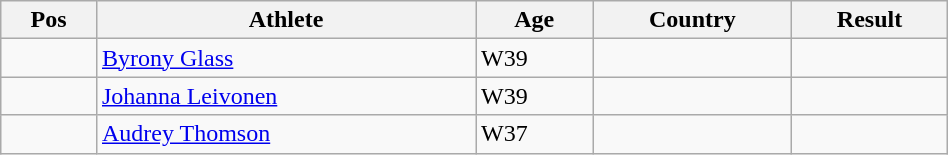<table class="wikitable"  style="text-align:center; width:50%;">
<tr>
<th>Pos</th>
<th>Athlete</th>
<th>Age</th>
<th>Country</th>
<th>Result</th>
</tr>
<tr>
<td align=center></td>
<td align=left><a href='#'>Byrony Glass</a></td>
<td align=left>W39</td>
<td align=left></td>
<td></td>
</tr>
<tr>
<td align=center></td>
<td align=left><a href='#'>Johanna Leivonen</a></td>
<td align=left>W39</td>
<td align=left></td>
<td></td>
</tr>
<tr>
<td align=center></td>
<td align=left><a href='#'>Audrey Thomson</a></td>
<td align=left>W37</td>
<td align=left></td>
<td></td>
</tr>
</table>
